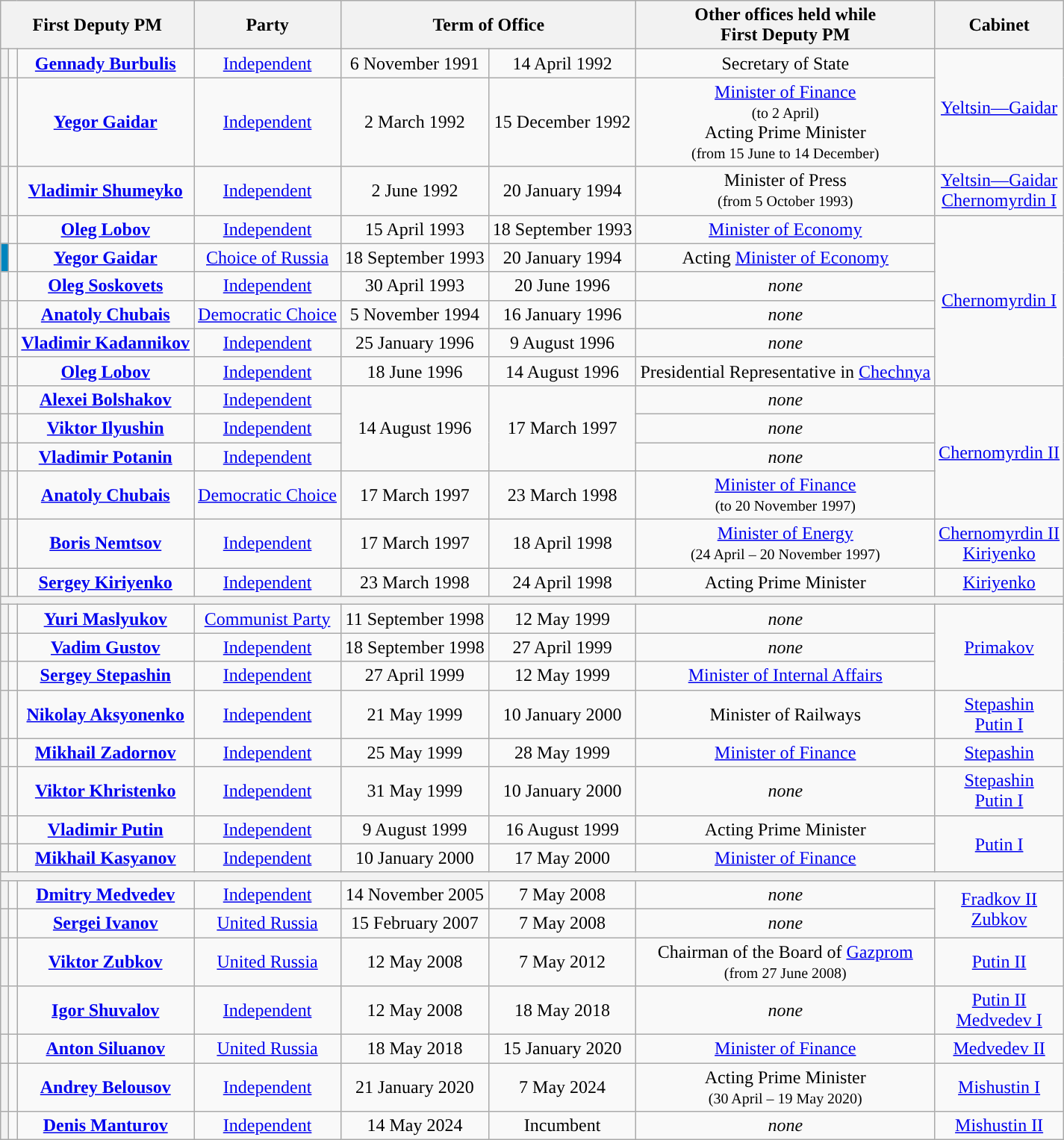<table class="wikitable" style="text-align:center;">
<tr>
<th colspan=3>First Deputy PM</th>
<th>Party</th>
<th colspan=2>Term of Office</th>
<th>Other offices held while<br>First Deputy PM</th>
<th colspan=2>Cabinet</th>
</tr>
<tr>
<th style="background:"></th>
<td></td>
<td><strong><a href='#'>Gennady Burbulis</a></strong></td>
<td><a href='#'>Independent</a></td>
<td>6 November 1991</td>
<td>14 April 1992</td>
<td>Secretary of State</td>
<td rowspan=2><a href='#'>Yeltsin—Gaidar</a></td>
</tr>
<tr>
<th style="background:"></th>
<td></td>
<td><strong><a href='#'>Yegor Gaidar</a></strong></td>
<td><a href='#'>Independent</a></td>
<td>2 March 1992</td>
<td>15 December 1992</td>
<td><a href='#'>Minister of Finance</a><br><small>(to 2 April)</small><br>Acting Prime Minister<br><small>(from 15 June to 14 December)</small></td>
</tr>
<tr>
<th style="background:"></th>
<td></td>
<td><strong><a href='#'>Vladimir Shumeyko</a></strong></td>
<td><a href='#'>Independent</a></td>
<td>2 June 1992</td>
<td>20 January 1994</td>
<td>Minister of Press<br><small>(from 5 October 1993)</small></td>
<td><a href='#'>Yeltsin—Gaidar</a><br><a href='#'>Chernomyrdin I</a></td>
</tr>
<tr>
<th style="background:"></th>
<td></td>
<td><strong><a href='#'>Oleg Lobov</a></strong></td>
<td><a href='#'>Independent</a></td>
<td>15 April 1993</td>
<td>18 September 1993</td>
<td><a href='#'>Minister of Economy</a></td>
<td rowspan=6><a href='#'>Chernomyrdin I</a></td>
</tr>
<tr>
<th style="background:#0085BE"></th>
<td></td>
<td><strong><a href='#'>Yegor Gaidar</a></strong></td>
<td><a href='#'>Choice of Russia</a></td>
<td>18 September 1993</td>
<td>20 January 1994</td>
<td>Acting <a href='#'>Minister of Economy</a></td>
</tr>
<tr>
<th style="background:"></th>
<td></td>
<td><strong><a href='#'>Oleg Soskovets</a></strong></td>
<td><a href='#'>Independent</a></td>
<td>30 April 1993</td>
<td>20 June 1996</td>
<td><em>none</em></td>
</tr>
<tr>
<th style="background:"></th>
<td></td>
<td><strong><a href='#'>Anatoly Chubais</a></strong></td>
<td><a href='#'>Democratic Choice</a></td>
<td>5 November 1994</td>
<td>16 January 1996</td>
<td><em>none</em></td>
</tr>
<tr>
<th style="background:"></th>
<td></td>
<td><strong><a href='#'>Vladimir Kadannikov</a></strong></td>
<td><a href='#'>Independent</a></td>
<td>25 January 1996</td>
<td>9 August 1996</td>
<td><em>none</em></td>
</tr>
<tr>
<th style="background:"></th>
<td></td>
<td><strong><a href='#'>Oleg Lobov</a></strong></td>
<td><a href='#'>Independent</a></td>
<td>18 June 1996</td>
<td>14 August 1996</td>
<td>Presidential Representative in <a href='#'>Chechnya</a></td>
</tr>
<tr>
<th style="background:"></th>
<td></td>
<td><strong><a href='#'>Alexei Bolshakov</a></strong></td>
<td><a href='#'>Independent</a></td>
<td rowspan=3>14 August 1996</td>
<td rowspan=3>17 March 1997</td>
<td><em>none</em></td>
<td rowspan=4><a href='#'>Chernomyrdin II</a></td>
</tr>
<tr>
<th style="background:"></th>
<td></td>
<td><strong><a href='#'>Viktor Ilyushin</a></strong></td>
<td><a href='#'>Independent</a></td>
<td><em>none</em></td>
</tr>
<tr>
<th style="background:"></th>
<td></td>
<td><strong><a href='#'>Vladimir Potanin</a></strong></td>
<td><a href='#'>Independent</a></td>
<td><em>none</em></td>
</tr>
<tr>
<th style="background:"></th>
<td></td>
<td><strong><a href='#'>Anatoly Chubais</a></strong></td>
<td><a href='#'>Democratic Choice</a></td>
<td>17 March 1997</td>
<td>23 March 1998</td>
<td><a href='#'>Minister of Finance</a><br><small>(to 20 November 1997)</small></td>
</tr>
<tr>
<th style="background:"></th>
<td></td>
<td><strong><a href='#'>Boris Nemtsov</a></strong></td>
<td><a href='#'>Independent</a></td>
<td>17 March 1997</td>
<td>18 April 1998</td>
<td><a href='#'>Minister of Energy</a><br><small>(24 April – 20 November 1997)</small></td>
<td><a href='#'>Chernomyrdin II</a><br><a href='#'>Kiriyenko</a></td>
</tr>
<tr>
<th style="background:"></th>
<td></td>
<td><strong><a href='#'>Sergey Kiriyenko</a></strong></td>
<td><a href='#'>Independent</a></td>
<td>23 March 1998</td>
<td>24 April 1998</td>
<td>Acting Prime Minister</td>
<td><a href='#'>Kiriyenko</a></td>
</tr>
<tr>
<th colspan=8></th>
</tr>
<tr>
<th style="background:"></th>
<td></td>
<td><strong><a href='#'>Yuri Maslyukov</a></strong></td>
<td><a href='#'>Communist Party</a></td>
<td>11 September 1998</td>
<td>12 May 1999</td>
<td><em>none</em></td>
<td rowspan=3><a href='#'>Primakov</a></td>
</tr>
<tr>
<th style="background:"></th>
<td></td>
<td><strong><a href='#'>Vadim Gustov</a></strong></td>
<td><a href='#'>Independent</a></td>
<td>18 September 1998</td>
<td>27 April 1999</td>
<td><em>none</em></td>
</tr>
<tr>
<th style="background:"></th>
<td></td>
<td><strong><a href='#'>Sergey Stepashin</a></strong></td>
<td><a href='#'>Independent</a></td>
<td>27 April 1999</td>
<td>12 May 1999</td>
<td><a href='#'>Minister of Internal Affairs</a></td>
</tr>
<tr>
<th style="background:"></th>
<td></td>
<td><strong><a href='#'>Nikolay Aksyonenko</a></strong></td>
<td><a href='#'>Independent</a></td>
<td>21 May 1999</td>
<td>10 January 2000</td>
<td>Minister of Railways</td>
<td><a href='#'>Stepashin</a><br><a href='#'>Putin I</a></td>
</tr>
<tr>
<th style="background:"></th>
<td></td>
<td><strong><a href='#'>Mikhail Zadornov</a></strong></td>
<td><a href='#'>Independent</a></td>
<td>25 May 1999</td>
<td>28 May 1999</td>
<td><a href='#'>Minister of Finance</a></td>
<td><a href='#'>Stepashin</a></td>
</tr>
<tr>
<th style="background:"></th>
<td></td>
<td><strong><a href='#'>Viktor Khristenko</a></strong></td>
<td><a href='#'>Independent</a></td>
<td>31 May 1999</td>
<td>10 January 2000</td>
<td><em>none</em></td>
<td><a href='#'>Stepashin</a><br><a href='#'>Putin I</a></td>
</tr>
<tr>
<th style="background:"></th>
<td></td>
<td><strong><a href='#'>Vladimir Putin</a></strong></td>
<td><a href='#'>Independent</a></td>
<td>9 August 1999</td>
<td>16 August 1999</td>
<td>Acting Prime Minister</td>
<td rowspan=2><a href='#'>Putin I</a></td>
</tr>
<tr>
<th style="background:"></th>
<td></td>
<td><strong><a href='#'>Mikhail Kasyanov</a></strong></td>
<td><a href='#'>Independent</a></td>
<td>10 January 2000</td>
<td>17 May 2000</td>
<td><a href='#'>Minister of Finance</a></td>
</tr>
<tr>
<th colspan=8></th>
</tr>
<tr>
<th style="background:"></th>
<td></td>
<td><strong><a href='#'>Dmitry Medvedev</a></strong></td>
<td><a href='#'>Independent</a></td>
<td>14 November 2005</td>
<td>7 May 2008</td>
<td><em>none</em></td>
<td rowspan=2><a href='#'>Fradkov II</a><br><a href='#'>Zubkov</a></td>
</tr>
<tr>
<th style="background:"></th>
<td></td>
<td><strong><a href='#'>Sergei Ivanov</a></strong></td>
<td><a href='#'>United Russia</a></td>
<td>15 February 2007</td>
<td>7 May 2008</td>
<td><em>none</em></td>
</tr>
<tr>
<th style="background:"></th>
<td></td>
<td><strong><a href='#'>Viktor Zubkov</a></strong></td>
<td><a href='#'>United Russia</a></td>
<td>12 May 2008</td>
<td>7 May 2012</td>
<td>Chairman of the Board of <a href='#'>Gazprom</a><br><small>(from 27 June 2008)</small></td>
<td><a href='#'>Putin II</a></td>
</tr>
<tr>
<th style="background:"></th>
<td></td>
<td><strong><a href='#'>Igor Shuvalov</a></strong></td>
<td><a href='#'>Independent</a></td>
<td>12 May 2008</td>
<td>18 May 2018</td>
<td><em>none</em></td>
<td><a href='#'>Putin II</a><br><a href='#'>Medvedev I</a></td>
</tr>
<tr>
<th style="background:"></th>
<td></td>
<td><strong><a href='#'>Anton Siluanov</a></strong></td>
<td><a href='#'>United Russia</a></td>
<td>18 May 2018</td>
<td>15 January 2020</td>
<td><a href='#'>Minister of Finance</a></td>
<td><a href='#'>Medvedev II</a></td>
</tr>
<tr>
<th style="background:"></th>
<td></td>
<td><strong><a href='#'>Andrey Belousov</a></strong></td>
<td><a href='#'>Independent</a></td>
<td>21 January 2020</td>
<td>7 May 2024</td>
<td>Acting Prime Minister<br><small>(30 April – 19 May 2020)</small></td>
<td><a href='#'>Mishustin I</a></td>
</tr>
<tr>
<th style="background:"></th>
<td></td>
<td><strong><a href='#'>Denis Manturov</a></strong></td>
<td><a href='#'>Independent</a></td>
<td>14 May 2024</td>
<td>Incumbent</td>
<td><em>none</em></td>
<td><a href='#'>Mishustin II</a></td>
</tr>
</table>
